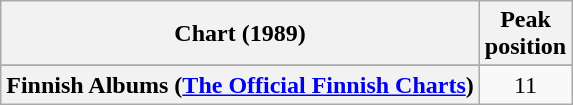<table class="wikitable sortable plainrowheaders">
<tr>
<th scope="col">Chart (1989)</th>
<th scope="col">Peak<br>position</th>
</tr>
<tr>
</tr>
<tr>
<th scope="row">Finnish Albums (<a href='#'>The Official Finnish Charts</a>)</th>
<td align="center">11</td>
</tr>
</table>
